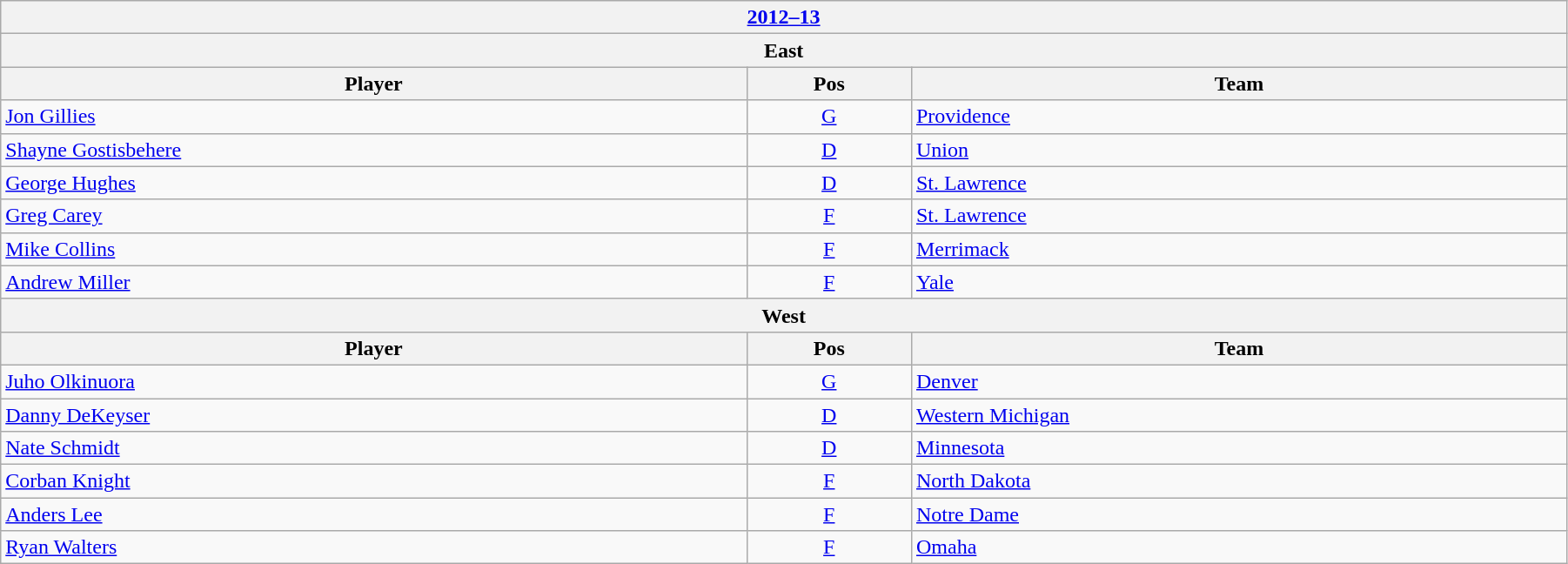<table class="wikitable" width=95%>
<tr>
<th colspan=3><a href='#'>2012–13</a></th>
</tr>
<tr>
<th colspan=3><strong>East</strong></th>
</tr>
<tr>
<th>Player</th>
<th>Pos</th>
<th>Team</th>
</tr>
<tr>
<td><a href='#'>Jon Gillies</a></td>
<td style="text-align:center;"><a href='#'>G</a></td>
<td><a href='#'>Providence</a></td>
</tr>
<tr>
<td><a href='#'>Shayne Gostisbehere</a></td>
<td style="text-align:center;"><a href='#'>D</a></td>
<td><a href='#'>Union</a></td>
</tr>
<tr>
<td><a href='#'>George Hughes</a></td>
<td style="text-align:center;"><a href='#'>D</a></td>
<td><a href='#'>St. Lawrence</a></td>
</tr>
<tr>
<td><a href='#'>Greg Carey</a></td>
<td style="text-align:center;"><a href='#'>F</a></td>
<td><a href='#'>St. Lawrence</a></td>
</tr>
<tr>
<td><a href='#'>Mike Collins</a></td>
<td style="text-align:center;"><a href='#'>F</a></td>
<td><a href='#'>Merrimack</a></td>
</tr>
<tr>
<td><a href='#'>Andrew Miller</a></td>
<td style="text-align:center;"><a href='#'>F</a></td>
<td><a href='#'>Yale</a></td>
</tr>
<tr>
<th colspan=3><strong>West</strong></th>
</tr>
<tr>
<th>Player</th>
<th>Pos</th>
<th>Team</th>
</tr>
<tr>
<td><a href='#'>Juho Olkinuora</a></td>
<td style="text-align:center;"><a href='#'>G</a></td>
<td><a href='#'>Denver</a></td>
</tr>
<tr>
<td><a href='#'>Danny DeKeyser</a></td>
<td style="text-align:center;"><a href='#'>D</a></td>
<td><a href='#'>Western Michigan</a></td>
</tr>
<tr>
<td><a href='#'>Nate Schmidt</a></td>
<td style="text-align:center;"><a href='#'>D</a></td>
<td><a href='#'>Minnesota</a></td>
</tr>
<tr>
<td><a href='#'>Corban Knight</a></td>
<td style="text-align:center;"><a href='#'>F</a></td>
<td><a href='#'>North Dakota</a></td>
</tr>
<tr>
<td><a href='#'>Anders Lee</a></td>
<td style="text-align:center;"><a href='#'>F</a></td>
<td><a href='#'>Notre Dame</a></td>
</tr>
<tr>
<td><a href='#'>Ryan Walters</a></td>
<td style="text-align:center;"><a href='#'>F</a></td>
<td><a href='#'>Omaha</a></td>
</tr>
</table>
